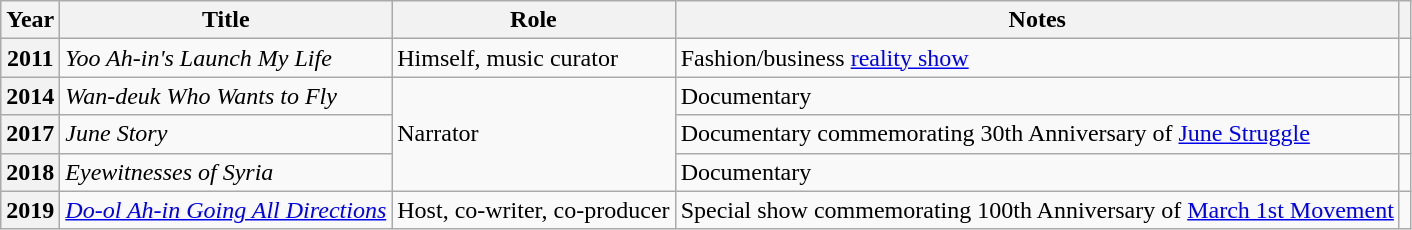<table class="wikitable plainrowheaders sortable">
<tr>
<th scope="col">Year</th>
<th scope="col">Title</th>
<th scope="col">Role</th>
<th scope="col" class="unsortable">Notes</th>
<th scope="col" class="unsortable"></th>
</tr>
<tr>
<th scope="row">2011</th>
<td><em>Yoo Ah-in's Launch My Life</em></td>
<td>Himself, music curator</td>
<td>Fashion/business <a href='#'>reality show</a></td>
<td style="text-align:center"></td>
</tr>
<tr>
<th scope="row">2014</th>
<td><em>Wan-deuk Who Wants to Fly</em></td>
<td rowspan="3">Narrator</td>
<td>Documentary</td>
<td style="text-align:center"></td>
</tr>
<tr>
<th scope="row">2017</th>
<td><em>June Story</em></td>
<td>Documentary commemorating 30th Anniversary of <a href='#'>June Struggle</a></td>
<td style="text-align:center"></td>
</tr>
<tr>
<th scope="row">2018</th>
<td><em>Eyewitnesses of Syria</em></td>
<td>Documentary</td>
<td style="text-align:center"></td>
</tr>
<tr>
<th scope="row">2019</th>
<td><em><a href='#'>Do-ol Ah-in Going All Directions</a></em></td>
<td>Host, co-writer, co-producer</td>
<td>Special show commemorating 100th Anniversary of <a href='#'>March 1st Movement</a></td>
<td style="text-align:center"></td>
</tr>
</table>
